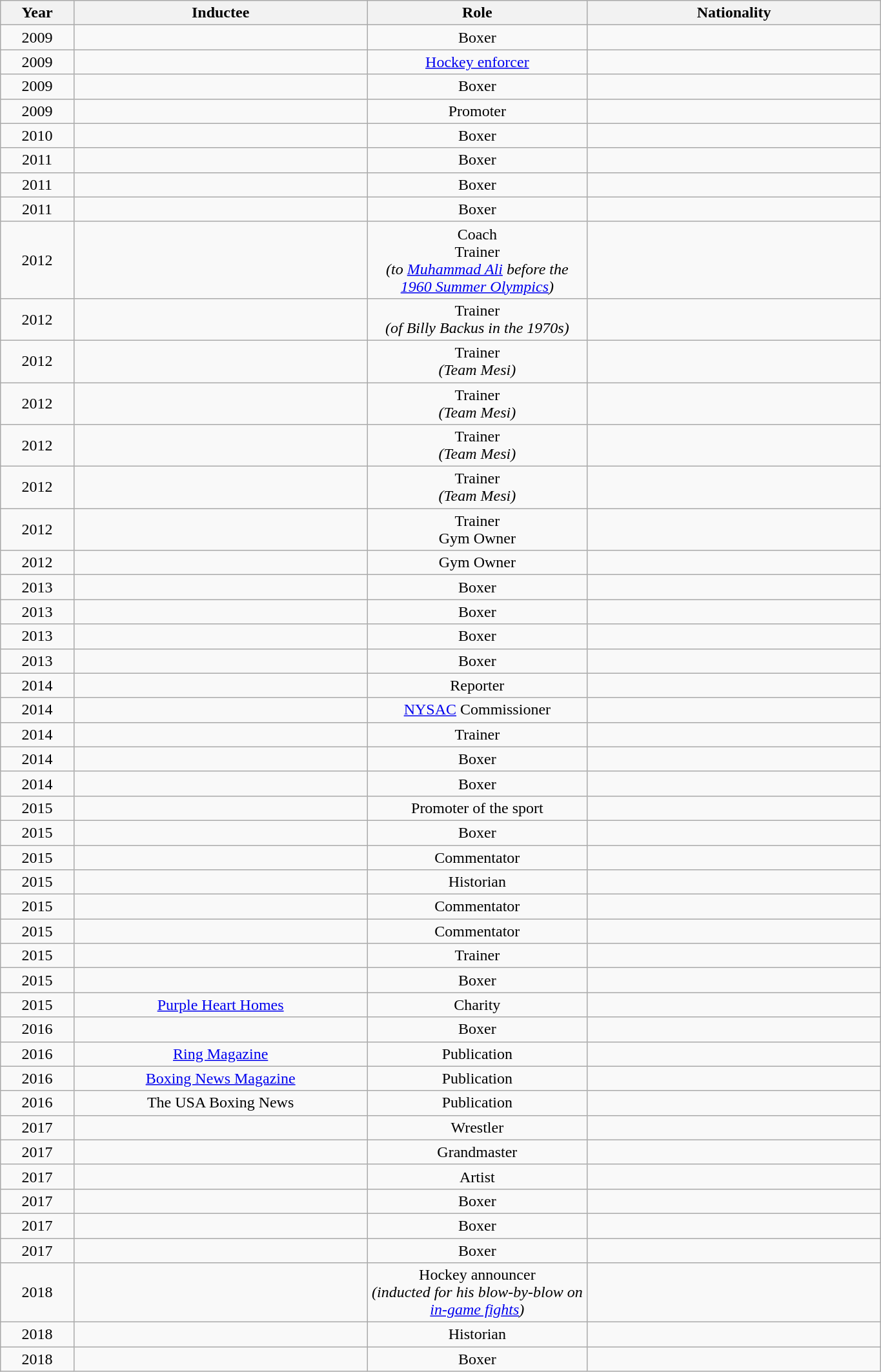<table class="wikitable sortable" style="text-align:center; width:72%">
<tr>
<th width="5%">Year</th>
<th width="20%">Inductee</th>
<th width="15%">Role</th>
<th width="20%">Nationality</th>
</tr>
<tr>
<td>2009</td>
<td></td>
<td>Boxer</td>
<td align=left></td>
</tr>
<tr>
<td>2009</td>
<td></td>
<td><a href='#'>Hockey enforcer</a></td>
<td align=left></td>
</tr>
<tr>
<td>2009</td>
<td></td>
<td>Boxer</td>
<td align=left></td>
</tr>
<tr>
<td>2009</td>
<td></td>
<td>Promoter</td>
<td align=left></td>
</tr>
<tr>
<td>2010</td>
<td></td>
<td>Boxer</td>
<td align=left></td>
</tr>
<tr>
<td>2011</td>
<td></td>
<td>Boxer</td>
<td align=left><br></td>
</tr>
<tr>
<td>2011</td>
<td></td>
<td>Boxer</td>
<td align=left></td>
</tr>
<tr>
<td>2011</td>
<td></td>
<td>Boxer</td>
<td align=left></td>
</tr>
<tr>
<td>2012</td>
<td></td>
<td>Coach<br>Trainer<br><em>(to <a href='#'>Muhammad Ali</a> before the <a href='#'>1960 Summer Olympics</a>)</em></td>
<td align=left></td>
</tr>
<tr>
<td>2012</td>
<td></td>
<td>Trainer<br><em>(of Billy Backus in the 1970s)</em></td>
<td align=left></td>
</tr>
<tr>
<td>2012</td>
<td></td>
<td>Trainer<br><em>(Team Mesi)</em></td>
<td align=left></td>
</tr>
<tr>
<td>2012</td>
<td></td>
<td>Trainer<br><em>(Team Mesi)</em></td>
<td align=left></td>
</tr>
<tr>
<td>2012</td>
<td></td>
<td>Trainer<br><em>(Team Mesi)</em></td>
<td align=left></td>
</tr>
<tr>
<td>2012</td>
<td></td>
<td>Trainer<br><em>(Team Mesi)</em></td>
<td align=left></td>
</tr>
<tr>
<td>2012</td>
<td></td>
<td>Trainer<br>Gym Owner</td>
<td align=left></td>
</tr>
<tr>
<td>2012</td>
<td></td>
<td>Gym Owner</td>
<td align=left></td>
</tr>
<tr>
<td>2013</td>
<td></td>
<td>Boxer</td>
<td align=left></td>
</tr>
<tr>
<td>2013</td>
<td></td>
<td>Boxer</td>
<td align=left></td>
</tr>
<tr>
<td>2013</td>
<td></td>
<td>Boxer</td>
<td align=left></td>
</tr>
<tr>
<td>2013</td>
<td></td>
<td>Boxer</td>
<td align=left></td>
</tr>
<tr>
<td>2014</td>
<td></td>
<td>Reporter</td>
<td align=left></td>
</tr>
<tr>
<td>2014</td>
<td></td>
<td><a href='#'>NYSAC</a> Commissioner</td>
<td align=left></td>
</tr>
<tr>
<td>2014</td>
<td></td>
<td>Trainer</td>
<td align=left></td>
</tr>
<tr>
<td>2014</td>
<td></td>
<td>Boxer</td>
<td align=left></td>
</tr>
<tr>
<td>2014</td>
<td></td>
<td>Boxer</td>
<td align=left></td>
</tr>
<tr>
<td>2015</td>
<td></td>
<td>Promoter of the sport</td>
<td align=left></td>
</tr>
<tr>
<td>2015</td>
<td></td>
<td>Boxer</td>
<td align=left></td>
</tr>
<tr>
<td>2015</td>
<td></td>
<td>Commentator</td>
<td align=left></td>
</tr>
<tr>
<td>2015</td>
<td></td>
<td>Historian</td>
<td align=left></td>
</tr>
<tr>
<td>2015</td>
<td></td>
<td>Commentator</td>
<td align=left></td>
</tr>
<tr>
<td>2015</td>
<td></td>
<td>Commentator</td>
<td align=left></td>
</tr>
<tr>
<td>2015</td>
<td></td>
<td>Trainer</td>
<td align=left></td>
</tr>
<tr>
<td>2015</td>
<td></td>
<td>Boxer</td>
<td align=left></td>
</tr>
<tr>
<td>2015</td>
<td><a href='#'>Purple Heart Homes</a></td>
<td>Charity</td>
<td align=left></td>
</tr>
<tr>
<td>2016</td>
<td></td>
<td>Boxer</td>
<td align=left></td>
</tr>
<tr>
<td>2016</td>
<td><a href='#'>Ring Magazine</a></td>
<td>Publication</td>
<td align=left></td>
</tr>
<tr>
<td>2016</td>
<td><a href='#'>Boxing News Magazine</a></td>
<td>Publication</td>
<td align=left></td>
</tr>
<tr>
<td>2016</td>
<td>The USA Boxing News</td>
<td>Publication</td>
<td align=left></td>
</tr>
<tr>
<td>2017</td>
<td></td>
<td>Wrestler</td>
<td align=left></td>
</tr>
<tr>
<td>2017</td>
<td></td>
<td>Grandmaster</td>
<td align=left></td>
</tr>
<tr>
<td>2017</td>
<td></td>
<td>Artist</td>
<td align=left></td>
</tr>
<tr>
<td>2017</td>
<td></td>
<td>Boxer</td>
<td align=left></td>
</tr>
<tr>
<td>2017</td>
<td></td>
<td>Boxer</td>
<td align=left></td>
</tr>
<tr>
<td>2017</td>
<td></td>
<td>Boxer</td>
<td align=left></td>
</tr>
<tr>
<td>2018</td>
<td></td>
<td>Hockey announcer<br><em>(inducted for his blow-by-blow on <a href='#'>in-game fights</a>)</em></td>
<td align=left></td>
</tr>
<tr>
<td>2018</td>
<td></td>
<td>Historian</td>
<td align=left></td>
</tr>
<tr>
<td>2018</td>
<td></td>
<td>Boxer</td>
<td align=left></td>
</tr>
</table>
